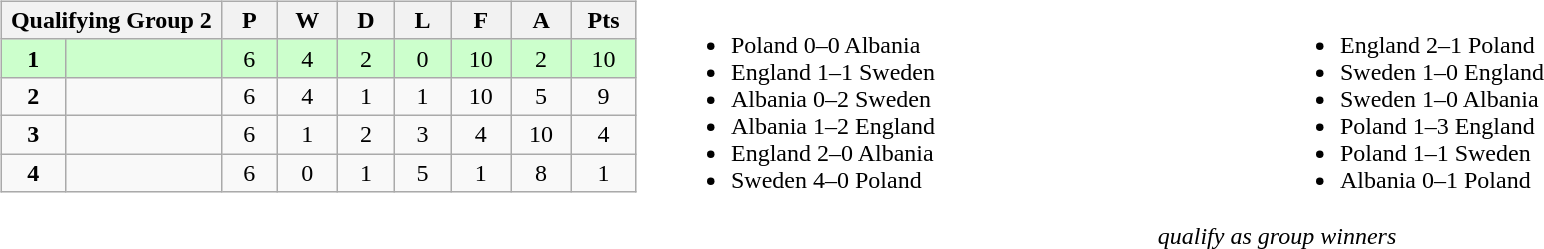<table width=100%>
<tr>
<td valign="top" width="440"><br><table class="wikitable">
<tr>
<th colspan="2">Qualifying Group 2</th>
<th rowspan="1">P</th>
<th rowspan="1">W</th>
<th colspan="1">D</th>
<th colspan="1">L</th>
<th colspan="1">F</th>
<th colspan="1">A</th>
<th colspan="1">Pts</th>
</tr>
<tr style="background:#ccffcc;">
<td align=center width="50"><strong>1</strong></td>
<td width="150"><strong></strong></td>
<td align=center width="50">6</td>
<td align=center width="50">4</td>
<td align=center width="50">2</td>
<td align=center width="50">0</td>
<td align=center width="50">10</td>
<td align=center width="50">2</td>
<td align=center width="50">10</td>
</tr>
<tr>
<td align=center><strong>2</strong></td>
<td></td>
<td align=center>6</td>
<td align=center>4</td>
<td align=center>1</td>
<td align=center>1</td>
<td align=center>10</td>
<td align=center>5</td>
<td align=center>9</td>
</tr>
<tr>
<td align=center><strong>3</strong></td>
<td></td>
<td align=center>6</td>
<td align=center>1</td>
<td align=center>2</td>
<td align=center>3</td>
<td align=center>4</td>
<td align=center>10</td>
<td align=center>4</td>
</tr>
<tr>
<td align=center><strong>4</strong></td>
<td></td>
<td align=center>6</td>
<td align=center>0</td>
<td align=center>1</td>
<td align=center>5</td>
<td align=center>1</td>
<td align=center>8</td>
<td align=center>1</td>
</tr>
</table>
</td>
<td valign="middle" align="center"><br><table width=100%>
<tr>
<td valign="middle" align=left width=50%><br><ul><li>Poland 0–0 Albania</li><li>England 1–1 Sweden</li><li>Albania 0–2 Sweden</li><li>Albania 1–2 England</li><li>England 2–0 Albania</li><li>Sweden 4–0 Poland</li></ul></td>
<td valign="middle" align=left width=50%><br><ul><li>England 2–1 Poland</li><li>Sweden 1–0 England</li><li>Sweden 1–0 Albania</li><li>Poland 1–3 England</li><li>Poland 1–1 Sweden</li><li>Albania 0–1 Poland</li></ul></td>
</tr>
</table>
<em> qualify as group winners</em></td>
</tr>
</table>
